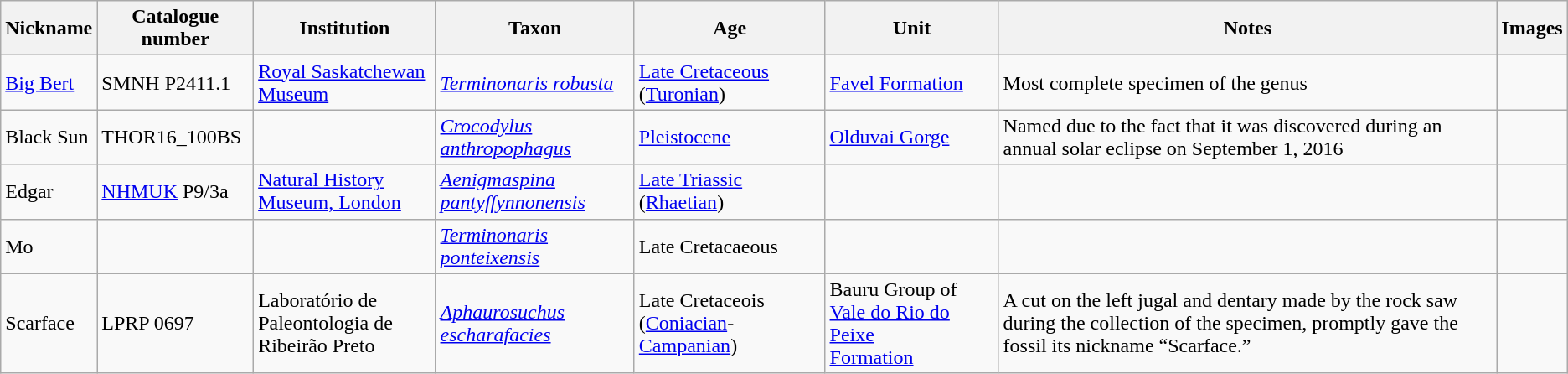<table class="wikitable">
<tr>
<th>Nickname</th>
<th>Catalogue number</th>
<th>Institution</th>
<th>Taxon</th>
<th>Age</th>
<th>Unit</th>
<th>Notes</th>
<th>Images</th>
</tr>
<tr>
<td><a href='#'>Big Bert</a></td>
<td>SMNH P2411.1</td>
<td><a href='#'>Royal Saskatchewan Museum</a></td>
<td><em><a href='#'>Terminonaris robusta</a></em></td>
<td><a href='#'>Late Cretaceous</a> (<a href='#'>Turonian</a>)</td>
<td><a href='#'>Favel Formation</a></td>
<td>Most complete specimen of the genus</td>
<td></td>
</tr>
<tr>
<td>Black Sun</td>
<td>THOR16_100BS</td>
<td></td>
<td><em><a href='#'>Crocodylus anthropophagus</a></em></td>
<td><a href='#'>Pleistocene</a></td>
<td><a href='#'>Olduvai Gorge</a></td>
<td>Named due to the fact that it was discovered during an annual solar eclipse on September 1, 2016</td>
<td></td>
</tr>
<tr>
<td>Edgar</td>
<td><a href='#'>NHMUK</a> P9/3a</td>
<td><a href='#'>Natural History Museum, London</a></td>
<td><em><a href='#'>Aenigmaspina pantyffynnonensis</a></em></td>
<td><a href='#'>Late Triassic</a> (<a href='#'>Rhaetian</a>)</td>
<td></td>
<td></td>
<td></td>
</tr>
<tr>
<td>Mo</td>
<td></td>
<td></td>
<td><a href='#'><em>Terminonaris ponteixensis</em></a></td>
<td>Late Cretacaeous</td>
<td></td>
<td></td>
<td></td>
</tr>
<tr>
<td>Scarface</td>
<td>LPRP 0697</td>
<td>Laboratório de<br>Paleontologia de Ribeirão Preto</td>
<td><em><a href='#'>Aphaurosuchus escharafacies</a></em></td>
<td>Late Cretaceois (<a href='#'>Coniacian</a>-<a href='#'>Campanian</a>)</td>
<td>Bauru Group of <a href='#'>Vale do Rio do Peixe</a><br><a href='#'>Formation</a></td>
<td>A cut on the left jugal and dentary made by the rock saw during the collection of the specimen, promptly gave the fossil its nickname “Scarface.”</td>
<td></td>
</tr>
</table>
